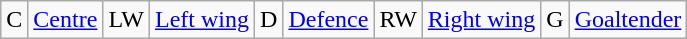<table class="wikitable">
<tr>
<td>C</td>
<td><a href='#'>Centre</a></td>
<td>LW</td>
<td><a href='#'>Left wing</a></td>
<td>D</td>
<td><a href='#'>Defence</a></td>
<td>RW</td>
<td><a href='#'>Right wing</a></td>
<td>G</td>
<td><a href='#'>Goaltender</a></td>
</tr>
</table>
